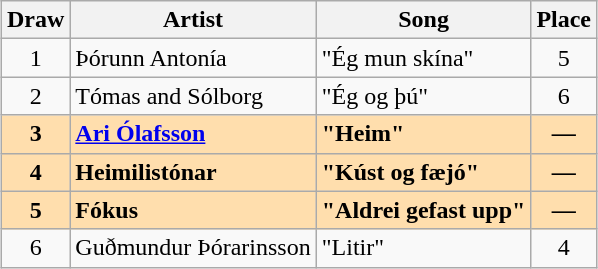<table class="sortable wikitable" style="margin: 1em auto 1em auto">
<tr>
<th>Draw</th>
<th>Artist</th>
<th>Song</th>
<th>Place</th>
</tr>
<tr>
<td align="center">1</td>
<td align="left">Þórunn Antonía</td>
<td align="left">"Ég mun skína"</td>
<td align="center">5</td>
</tr>
<tr>
<td align="center">2</td>
<td align="left">Tómas and Sólborg</td>
<td align="left">"Ég og þú"</td>
<td align="center">6</td>
</tr>
<tr style="font-weight:bold; background:navajowhite;">
<td align="center">3</td>
<td align="left"><a href='#'>Ari Ólafsson</a></td>
<td align="left">"Heim"</td>
<td align="center" data-sort-value="1">—</td>
</tr>
<tr style="font-weight:bold; background:navajowhite;">
<td align="center">4</td>
<td align="left">Heimilistónar</td>
<td align="left">"Kúst og fæjó"</td>
<td align="center" data-sort-value="1">—</td>
</tr>
<tr style="font-weight:bold; background:navajowhite;">
<td align="center">5</td>
<td align="left">Fókus</td>
<td align="left">"Aldrei gefast upp"</td>
<td align="center" data-sort-value="1">—</td>
</tr>
<tr>
<td align="center">6</td>
<td align="left">Guðmundur Þórarinsson</td>
<td align="left">"Litir"</td>
<td align="center">4</td>
</tr>
</table>
